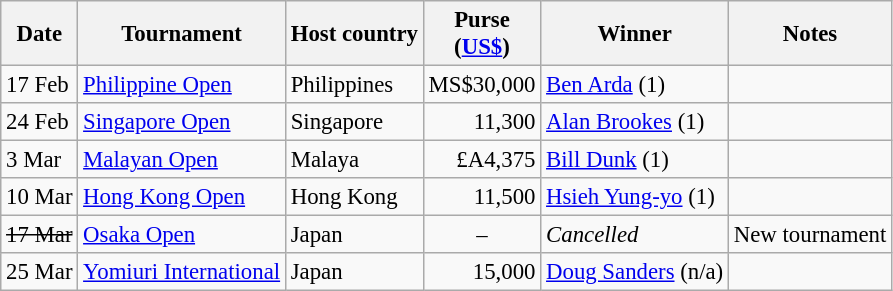<table class="wikitable" style="font-size:95%">
<tr>
<th>Date</th>
<th>Tournament</th>
<th>Host country</th>
<th>Purse<br>(<a href='#'>US$</a>)</th>
<th>Winner</th>
<th>Notes</th>
</tr>
<tr>
<td>17 Feb</td>
<td><a href='#'>Philippine Open</a></td>
<td>Philippines</td>
<td align=right>MS$30,000</td>
<td> <a href='#'>Ben Arda</a> (1)</td>
<td></td>
</tr>
<tr>
<td>24 Feb</td>
<td><a href='#'>Singapore Open</a></td>
<td>Singapore</td>
<td align=right>11,300</td>
<td> <a href='#'>Alan Brookes</a> (1)</td>
<td></td>
</tr>
<tr>
<td>3 Mar</td>
<td><a href='#'>Malayan Open</a></td>
<td>Malaya</td>
<td align=right>£A4,375</td>
<td> <a href='#'>Bill Dunk</a> (1)</td>
<td></td>
</tr>
<tr>
<td>10 Mar</td>
<td><a href='#'>Hong Kong Open</a></td>
<td>Hong Kong</td>
<td align=right>11,500</td>
<td> <a href='#'>Hsieh Yung-yo</a> (1)</td>
<td></td>
</tr>
<tr>
<td><s>17 Mar</s></td>
<td><a href='#'>Osaka Open</a></td>
<td>Japan</td>
<td align=center>–</td>
<td><em>Cancelled</em></td>
<td>New tournament</td>
</tr>
<tr>
<td>25 Mar</td>
<td><a href='#'>Yomiuri International</a></td>
<td>Japan</td>
<td align=right>15,000</td>
<td> <a href='#'>Doug Sanders</a> (n/a)</td>
<td></td>
</tr>
</table>
